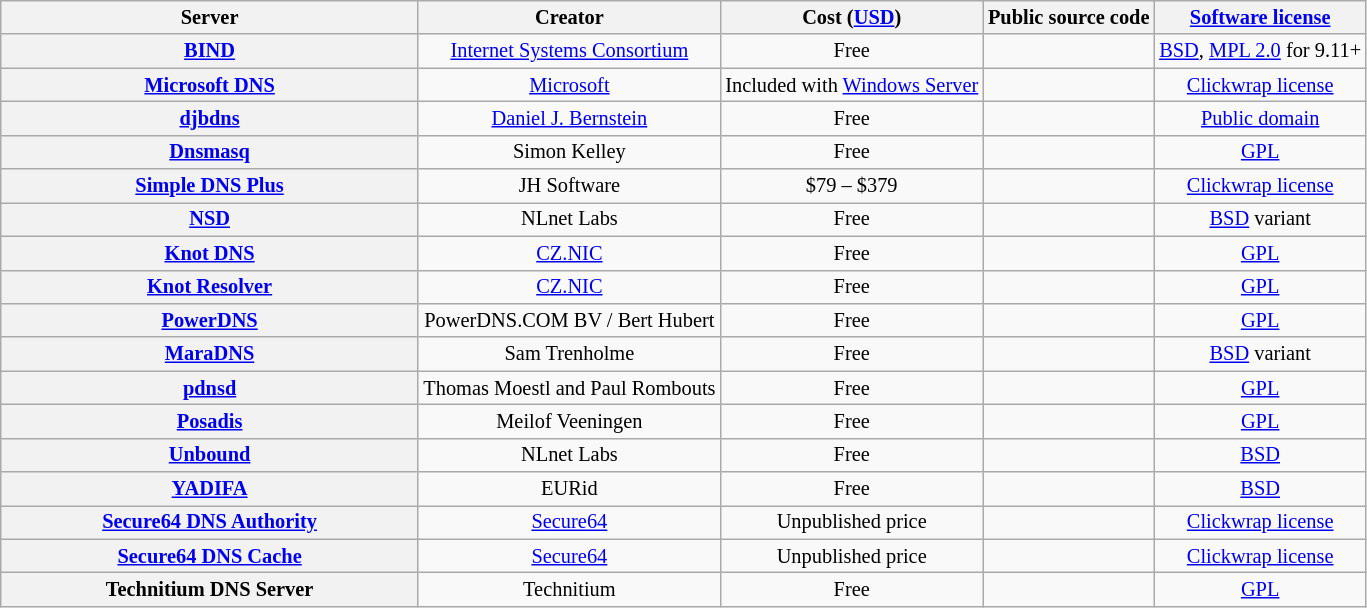<table class="sortable wikitable" style="font-size: 85%; text-align: center; width: auto;">
<tr>
<th style="width:20em">Server</th>
<th>Creator</th>
<th>Cost (<a href='#'>USD</a>)</th>
<th>Public source code</th>
<th><a href='#'>Software license</a></th>
</tr>
<tr>
<th><a href='#'>BIND</a></th>
<td><a href='#'>Internet Systems Consortium</a></td>
<td>Free</td>
<td></td>
<td><a href='#'>BSD</a>, <a href='#'>MPL 2.0</a> for 9.11+</td>
</tr>
<tr>
<th><a href='#'>Microsoft DNS</a></th>
<td><a href='#'>Microsoft</a></td>
<td>Included with <a href='#'>Windows Server</a></td>
<td></td>
<td><a href='#'>Clickwrap license</a></td>
</tr>
<tr>
<th><a href='#'>djbdns</a></th>
<td><a href='#'>Daniel J. Bernstein</a></td>
<td>Free</td>
<td></td>
<td><a href='#'>Public domain</a></td>
</tr>
<tr>
<th><a href='#'>Dnsmasq</a></th>
<td>Simon Kelley</td>
<td>Free</td>
<td></td>
<td><a href='#'>GPL</a></td>
</tr>
<tr>
<th><a href='#'>Simple DNS Plus</a></th>
<td>JH Software</td>
<td>$79 – $379</td>
<td></td>
<td><a href='#'>Clickwrap license</a></td>
</tr>
<tr>
<th><a href='#'>NSD</a></th>
<td>NLnet Labs</td>
<td>Free</td>
<td></td>
<td><a href='#'>BSD</a> variant</td>
</tr>
<tr>
<th><a href='#'>Knot DNS</a></th>
<td><a href='#'>CZ.NIC</a></td>
<td>Free</td>
<td></td>
<td><a href='#'>GPL</a></td>
</tr>
<tr>
<th><a href='#'>Knot Resolver</a></th>
<td><a href='#'>CZ.NIC</a></td>
<td>Free</td>
<td></td>
<td><a href='#'>GPL</a></td>
</tr>
<tr>
<th><a href='#'>PowerDNS</a></th>
<td>PowerDNS.COM BV / Bert Hubert</td>
<td>Free</td>
<td></td>
<td><a href='#'>GPL</a></td>
</tr>
<tr>
<th><a href='#'>MaraDNS</a></th>
<td>Sam Trenholme</td>
<td>Free</td>
<td></td>
<td><a href='#'>BSD</a> variant</td>
</tr>
<tr>
<th><a href='#'>pdnsd</a></th>
<td>Thomas Moestl and Paul Rombouts</td>
<td>Free</td>
<td></td>
<td><a href='#'>GPL</a></td>
</tr>
<tr>
<th><a href='#'>Posadis</a></th>
<td>Meilof Veeningen</td>
<td>Free</td>
<td></td>
<td><a href='#'>GPL</a></td>
</tr>
<tr>
<th><a href='#'>Unbound</a></th>
<td>NLnet Labs</td>
<td>Free</td>
<td></td>
<td><a href='#'>BSD</a></td>
</tr>
<tr>
<th><a href='#'>YADIFA</a></th>
<td>EURid</td>
<td>Free</td>
<td></td>
<td><a href='#'>BSD</a></td>
</tr>
<tr>
<th><a href='#'>Secure64 DNS Authority</a></th>
<td><a href='#'>Secure64</a></td>
<td>Unpublished price</td>
<td></td>
<td><a href='#'>Clickwrap license</a></td>
</tr>
<tr>
<th><a href='#'>Secure64 DNS Cache</a></th>
<td><a href='#'>Secure64</a></td>
<td>Unpublished price</td>
<td></td>
<td><a href='#'>Clickwrap license</a></td>
</tr>
<tr>
<th>Technitium DNS Server</th>
<td>Technitium</td>
<td>Free</td>
<td></td>
<td><a href='#'>GPL</a></td>
</tr>
</table>
